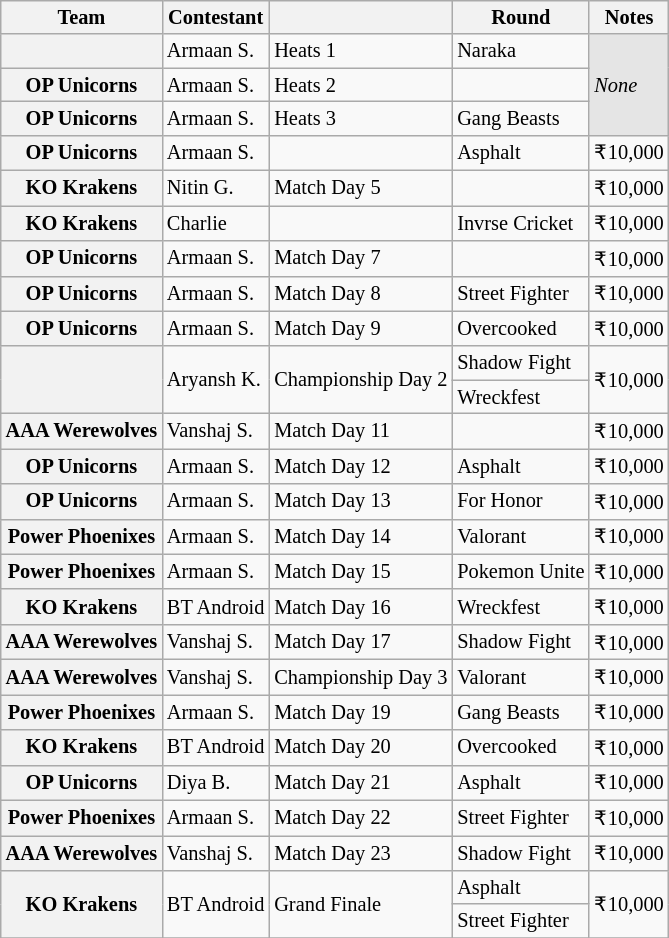<table class="wikitable" style=font-size:85%;>
<tr>
<th>Team</th>
<th>Contestant</th>
<th></th>
<th>Round</th>
<th>Notes</th>
</tr>
<tr>
<th></th>
<td>Armaan S.</td>
<td>Heats 1</td>
<td>Naraka</td>
<td rowspan="3" style="background:#E5E5E5;"><em>None</em></td>
</tr>
<tr>
<th>OP Unicorns</th>
<td>Armaan S.</td>
<td>Heats 2</td>
<td></td>
</tr>
<tr>
<th>OP Unicorns</th>
<td>Armaan S.</td>
<td>Heats 3</td>
<td>Gang Beasts</td>
</tr>
<tr>
<th>OP Unicorns</th>
<td>Armaan S.</td>
<td></td>
<td>Asphalt</td>
<td>₹10,000</td>
</tr>
<tr>
<th>KO Krakens</th>
<td>Nitin G.</td>
<td>Match Day 5</td>
<td></td>
<td>₹10,000</td>
</tr>
<tr>
<th>KO Krakens</th>
<td>Charlie</td>
<td></td>
<td>Invrse Cricket</td>
<td>₹10,000</td>
</tr>
<tr>
<th>OP Unicorns</th>
<td>Armaan S.</td>
<td>Match Day 7</td>
<td></td>
<td>₹10,000</td>
</tr>
<tr>
<th>OP Unicorns</th>
<td>Armaan S.</td>
<td>Match Day 8</td>
<td>Street Fighter</td>
<td>₹10,000</td>
</tr>
<tr>
<th>OP Unicorns</th>
<td>Armaan S.</td>
<td>Match Day 9</td>
<td>Overcooked</td>
<td>₹10,000</td>
</tr>
<tr>
<th rowspan="2"></th>
<td rowspan="2">Aryansh K.</td>
<td rowspan="2">Championship Day 2</td>
<td>Shadow Fight</td>
<td rowspan="2">₹10,000</td>
</tr>
<tr>
<td>Wreckfest</td>
</tr>
<tr>
<th>AAA Werewolves</th>
<td>Vanshaj S.</td>
<td>Match Day 11</td>
<td></td>
<td>₹10,000</td>
</tr>
<tr>
<th>OP Unicorns</th>
<td>Armaan S.</td>
<td>Match Day 12</td>
<td>Asphalt</td>
<td>₹10,000</td>
</tr>
<tr>
<th>OP Unicorns</th>
<td>Armaan S.</td>
<td>Match Day 13</td>
<td>For Honor</td>
<td>₹10,000</td>
</tr>
<tr>
<th>Power Phoenixes</th>
<td>Armaan S.</td>
<td>Match Day 14</td>
<td>Valorant</td>
<td>₹10,000</td>
</tr>
<tr>
<th>Power Phoenixes</th>
<td>Armaan S.</td>
<td>Match Day 15</td>
<td>Pokemon Unite</td>
<td>₹10,000</td>
</tr>
<tr>
<th>KO Krakens</th>
<td>BT Android</td>
<td>Match Day 16</td>
<td>Wreckfest</td>
<td>₹10,000</td>
</tr>
<tr>
<th>AAA Werewolves</th>
<td>Vanshaj S.</td>
<td>Match Day 17</td>
<td>Shadow Fight</td>
<td>₹10,000</td>
</tr>
<tr>
<th>AAA Werewolves</th>
<td>Vanshaj S.</td>
<td>Championship Day 3</td>
<td>Valorant</td>
<td>₹10,000</td>
</tr>
<tr>
<th>Power Phoenixes</th>
<td>Armaan S.</td>
<td>Match Day 19</td>
<td>Gang Beasts</td>
<td>₹10,000</td>
</tr>
<tr>
<th>KO Krakens</th>
<td>BT Android</td>
<td>Match Day 20</td>
<td>Overcooked</td>
<td>₹10,000</td>
</tr>
<tr>
<th>OP Unicorns</th>
<td>Diya B.</td>
<td>Match Day 21</td>
<td>Asphalt</td>
<td>₹10,000</td>
</tr>
<tr>
<th>Power Phoenixes</th>
<td>Armaan S.</td>
<td>Match Day 22</td>
<td>Street Fighter</td>
<td>₹10,000</td>
</tr>
<tr>
<th>AAA Werewolves</th>
<td>Vanshaj S.</td>
<td>Match Day 23</td>
<td>Shadow Fight</td>
<td>₹10,000</td>
</tr>
<tr>
<th rowspan="2">KO Krakens</th>
<td rowspan="2">BT Android</td>
<td rowspan="2">Grand Finale</td>
<td>Asphalt</td>
<td rowspan="2">₹10,000</td>
</tr>
<tr>
<td>Street Fighter</td>
</tr>
<tr>
</tr>
</table>
